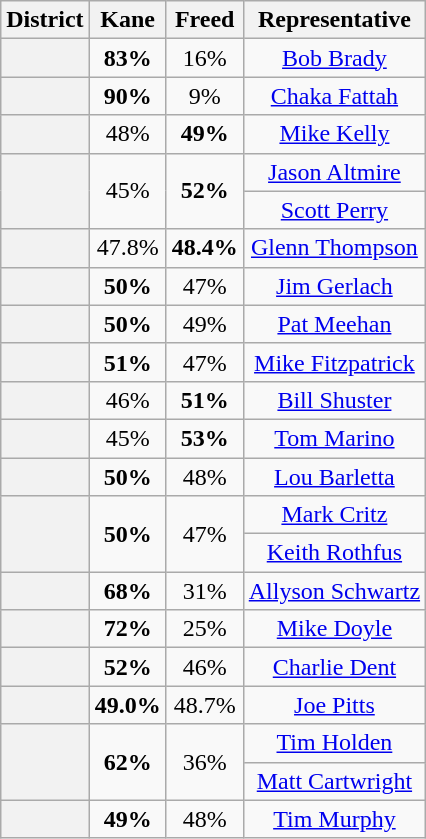<table class=wikitable>
<tr>
<th>District</th>
<th>Kane</th>
<th>Freed</th>
<th>Representative</th>
</tr>
<tr align=center>
<th></th>
<td><strong>83%</strong></td>
<td>16%</td>
<td><a href='#'>Bob Brady</a></td>
</tr>
<tr align=center>
<th></th>
<td><strong>90%</strong></td>
<td>9%</td>
<td><a href='#'>Chaka Fattah</a></td>
</tr>
<tr align=center>
<th></th>
<td>48%</td>
<td><strong>49%</strong></td>
<td><a href='#'>Mike Kelly</a></td>
</tr>
<tr align=center>
<th rowspan=2 ></th>
<td rowspan=2>45%</td>
<td rowspan=2><strong>52%</strong></td>
<td><a href='#'>Jason Altmire</a></td>
</tr>
<tr align=center>
<td><a href='#'>Scott Perry</a></td>
</tr>
<tr align=center>
<th></th>
<td>47.8%</td>
<td><strong>48.4%</strong></td>
<td><a href='#'>Glenn Thompson</a></td>
</tr>
<tr align=center>
<th></th>
<td><strong>50%</strong></td>
<td>47%</td>
<td><a href='#'>Jim Gerlach</a></td>
</tr>
<tr align=center>
<th></th>
<td><strong>50%</strong></td>
<td>49%</td>
<td><a href='#'>Pat Meehan</a></td>
</tr>
<tr align=center>
<th></th>
<td><strong>51%</strong></td>
<td>47%</td>
<td><a href='#'>Mike Fitzpatrick</a></td>
</tr>
<tr align=center>
<th></th>
<td>46%</td>
<td><strong>51%</strong></td>
<td><a href='#'>Bill Shuster</a></td>
</tr>
<tr align=center>
<th></th>
<td>45%</td>
<td><strong>53%</strong></td>
<td><a href='#'>Tom Marino</a></td>
</tr>
<tr align=center>
<th></th>
<td><strong>50%</strong></td>
<td>48%</td>
<td><a href='#'>Lou Barletta</a></td>
</tr>
<tr align=center>
<th rowspan=2 ></th>
<td rowspan=2><strong>50%</strong></td>
<td rowspan=2>47%</td>
<td><a href='#'>Mark Critz</a></td>
</tr>
<tr align=center>
<td><a href='#'>Keith Rothfus</a></td>
</tr>
<tr align=center>
<th></th>
<td><strong>68%</strong></td>
<td>31%</td>
<td><a href='#'>Allyson Schwartz</a></td>
</tr>
<tr align=center>
<th></th>
<td><strong>72%</strong></td>
<td>25%</td>
<td><a href='#'>Mike Doyle</a></td>
</tr>
<tr align=center>
<th></th>
<td><strong>52%</strong></td>
<td>46%</td>
<td><a href='#'>Charlie Dent</a></td>
</tr>
<tr align=center>
<th></th>
<td><strong>49.0%</strong></td>
<td>48.7%</td>
<td><a href='#'>Joe Pitts</a></td>
</tr>
<tr align=center>
<th rowspan=2 ></th>
<td rowspan=2><strong>62%</strong></td>
<td rowspan=2>36%</td>
<td><a href='#'>Tim Holden</a></td>
</tr>
<tr align=center>
<td><a href='#'>Matt Cartwright</a></td>
</tr>
<tr align=center>
<th></th>
<td><strong>49%</strong></td>
<td>48%</td>
<td><a href='#'>Tim Murphy</a></td>
</tr>
</table>
